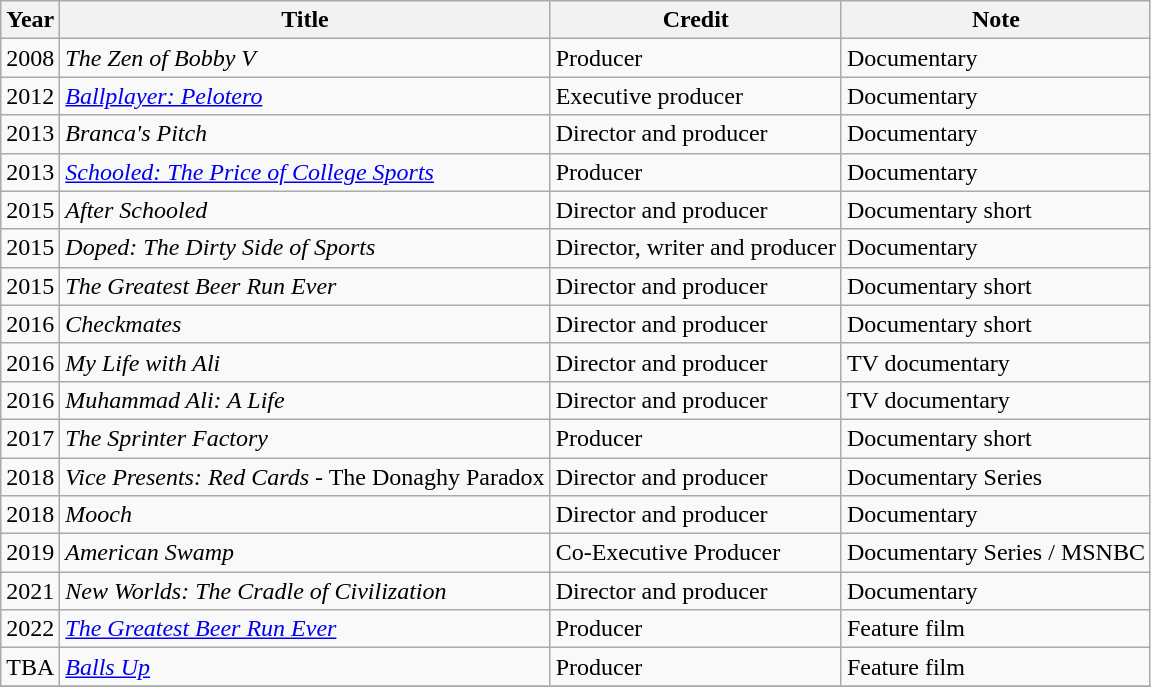<table class="wikitable sortable">
<tr>
<th>Year</th>
<th>Title</th>
<th>Credit</th>
<th>Note</th>
</tr>
<tr>
<td>2008</td>
<td><em>The Zen of Bobby V</em></td>
<td>Producer</td>
<td>Documentary</td>
</tr>
<tr>
<td>2012</td>
<td><em><a href='#'>Ballplayer: Pelotero</a></em></td>
<td>Executive producer</td>
<td>Documentary</td>
</tr>
<tr>
<td>2013</td>
<td><em>Branca's Pitch</em></td>
<td>Director and producer</td>
<td>Documentary</td>
</tr>
<tr>
<td>2013</td>
<td><em><a href='#'>Schooled: The Price of College Sports</a></em></td>
<td>Producer</td>
<td>Documentary</td>
</tr>
<tr>
<td>2015</td>
<td><em>After Schooled</em></td>
<td>Director and producer</td>
<td>Documentary short</td>
</tr>
<tr>
<td>2015</td>
<td><em>Doped: The Dirty Side of Sports</em></td>
<td>Director, writer and producer</td>
<td>Documentary</td>
</tr>
<tr>
<td>2015</td>
<td><em>The Greatest Beer Run Ever</em></td>
<td>Director and producer</td>
<td>Documentary short</td>
</tr>
<tr>
<td>2016</td>
<td><em>Checkmates</em></td>
<td>Director and producer</td>
<td>Documentary short</td>
</tr>
<tr>
<td>2016</td>
<td><em>My Life with Ali</em></td>
<td>Director and producer</td>
<td>TV documentary</td>
</tr>
<tr>
<td>2016</td>
<td><em>Muhammad Ali: A Life</em></td>
<td>Director and producer</td>
<td>TV documentary</td>
</tr>
<tr>
<td>2017</td>
<td><em>The Sprinter Factory</em></td>
<td>Producer</td>
<td>Documentary short</td>
</tr>
<tr>
<td>2018</td>
<td><em>Vice Presents: Red Cards</em> - The Donaghy Paradox</td>
<td>Director and producer</td>
<td>Documentary Series</td>
</tr>
<tr>
<td>2018</td>
<td><em>Mooch</em></td>
<td>Director and producer</td>
<td>Documentary</td>
</tr>
<tr>
<td>2019</td>
<td><em>American Swamp</em></td>
<td>Co-Executive Producer</td>
<td>Documentary Series / MSNBC</td>
</tr>
<tr>
<td>2021</td>
<td><em>New Worlds: The Cradle of Civilization</em></td>
<td>Director and producer</td>
<td>Documentary</td>
</tr>
<tr>
<td>2022</td>
<td><em><a href='#'>The Greatest Beer Run Ever</a></em></td>
<td>Producer</td>
<td>Feature film</td>
</tr>
<tr>
<td>TBA</td>
<td><em><a href='#'>Balls Up</a></em></td>
<td>Producer</td>
<td>Feature film</td>
</tr>
<tr>
</tr>
<tr>
</tr>
</table>
